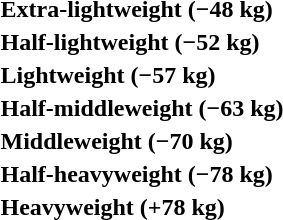<table>
<tr>
<th rowspan=2 style="text-align:left;">Extra-lightweight (−48 kg)</th>
<td rowspan=2></td>
<td rowspan=2></td>
<td></td>
</tr>
<tr>
<td></td>
</tr>
<tr>
<th style="text-align:left;">Half-lightweight (−52 kg)</th>
<td></td>
<td></td>
<td></td>
</tr>
<tr>
<th rowspan=2 style="text-align:left;">Lightweight (−57 kg)</th>
<td rowspan=2></td>
<td rowspan=2></td>
<td></td>
</tr>
<tr>
<td></td>
</tr>
<tr>
<th style="text-align:left;">Half-middleweight (−63 kg)</th>
<td></td>
<td></td>
<td></td>
</tr>
<tr>
<th rowspan=2 style="text-align:left;">Middleweight (−70 kg)</th>
<td rowspan=2></td>
<td rowspan=2></td>
<td></td>
</tr>
<tr>
<td></td>
</tr>
<tr>
<th rowspan=2 style="text-align:left;">Half-heavyweight (−78 kg)</th>
<td rowspan=2></td>
<td rowspan=2></td>
<td></td>
</tr>
<tr>
<td></td>
</tr>
<tr>
<th style="text-align:left;">Heavyweight (+78 kg)</th>
<td></td>
<td></td>
<td></td>
</tr>
</table>
